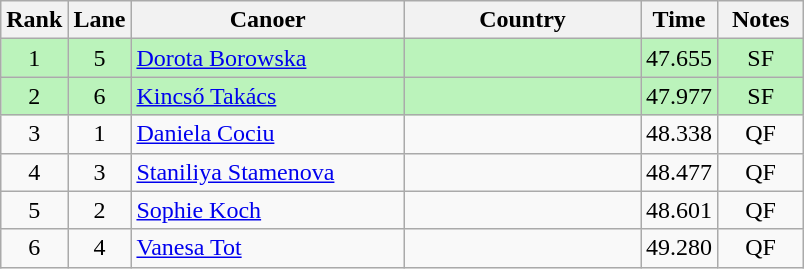<table class="wikitable" style="text-align:center;">
<tr>
<th width=30>Rank</th>
<th width=30>Lane</th>
<th width=175>Canoer</th>
<th width=150>Country</th>
<th width=30>Time</th>
<th width=50>Notes</th>
</tr>
<tr bgcolor=bbf3bb>
<td>1</td>
<td>5</td>
<td align=left><a href='#'>Dorota Borowska</a></td>
<td align=left></td>
<td>47.655</td>
<td>SF</td>
</tr>
<tr bgcolor=bbf3bb>
<td>2</td>
<td>6</td>
<td align=left><a href='#'>Kincső Takács</a></td>
<td align=left></td>
<td>47.977</td>
<td>SF</td>
</tr>
<tr>
<td>3</td>
<td>1</td>
<td align=left><a href='#'>Daniela Cociu</a></td>
<td align=left></td>
<td>48.338</td>
<td>QF</td>
</tr>
<tr>
<td>4</td>
<td>3</td>
<td align=left><a href='#'>Staniliya Stamenova</a></td>
<td align=left></td>
<td>48.477</td>
<td>QF</td>
</tr>
<tr>
<td>5</td>
<td>2</td>
<td align=left><a href='#'>Sophie Koch</a></td>
<td align=left></td>
<td>48.601</td>
<td>QF</td>
</tr>
<tr>
<td>6</td>
<td>4</td>
<td align=left><a href='#'>Vanesa Tot</a></td>
<td align=left></td>
<td>49.280</td>
<td>QF</td>
</tr>
</table>
